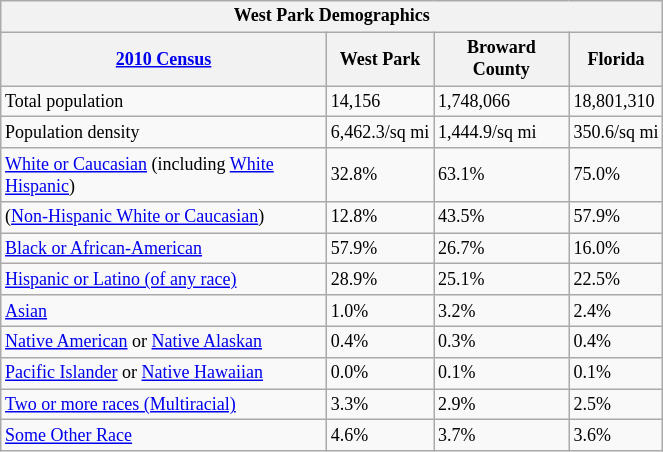<table class="wikitable" style="float: center; margin-right: 2em; width: 35%; font-size: 75%;">
<tr>
<th colspan=4>West Park Demographics</th>
</tr>
<tr>
<th><a href='#'>2010 Census</a></th>
<th>West Park</th>
<th>Broward County</th>
<th>Florida</th>
</tr>
<tr>
<td>Total population</td>
<td>14,156</td>
<td>1,748,066</td>
<td>18,801,310</td>
</tr>
<tr>
<td>Population density</td>
<td>6,462.3/sq mi</td>
<td>1,444.9/sq mi</td>
<td>350.6/sq mi</td>
</tr>
<tr>
<td><a href='#'>White or Caucasian</a> (including <a href='#'>White Hispanic</a>)</td>
<td>32.8%</td>
<td>63.1%</td>
<td>75.0%</td>
</tr>
<tr>
<td>(<a href='#'>Non-Hispanic White or Caucasian</a>)</td>
<td>12.8%</td>
<td>43.5%</td>
<td>57.9%</td>
</tr>
<tr>
<td><a href='#'>Black or African-American</a></td>
<td>57.9%</td>
<td>26.7%</td>
<td>16.0%</td>
</tr>
<tr>
<td><a href='#'>Hispanic or Latino (of any race)</a></td>
<td>28.9%</td>
<td>25.1%</td>
<td>22.5%</td>
</tr>
<tr>
<td><a href='#'>Asian</a></td>
<td>1.0%</td>
<td>3.2%</td>
<td>2.4%</td>
</tr>
<tr>
<td><a href='#'>Native American</a> or <a href='#'>Native Alaskan</a></td>
<td>0.4%</td>
<td>0.3%</td>
<td>0.4%</td>
</tr>
<tr>
<td><a href='#'>Pacific Islander</a> or <a href='#'>Native Hawaiian</a></td>
<td>0.0%</td>
<td>0.1%</td>
<td>0.1%</td>
</tr>
<tr>
<td><a href='#'>Two or more races (Multiracial)</a></td>
<td>3.3%</td>
<td>2.9%</td>
<td>2.5%</td>
</tr>
<tr>
<td><a href='#'>Some Other Race</a></td>
<td>4.6%</td>
<td>3.7%</td>
<td>3.6%</td>
</tr>
</table>
